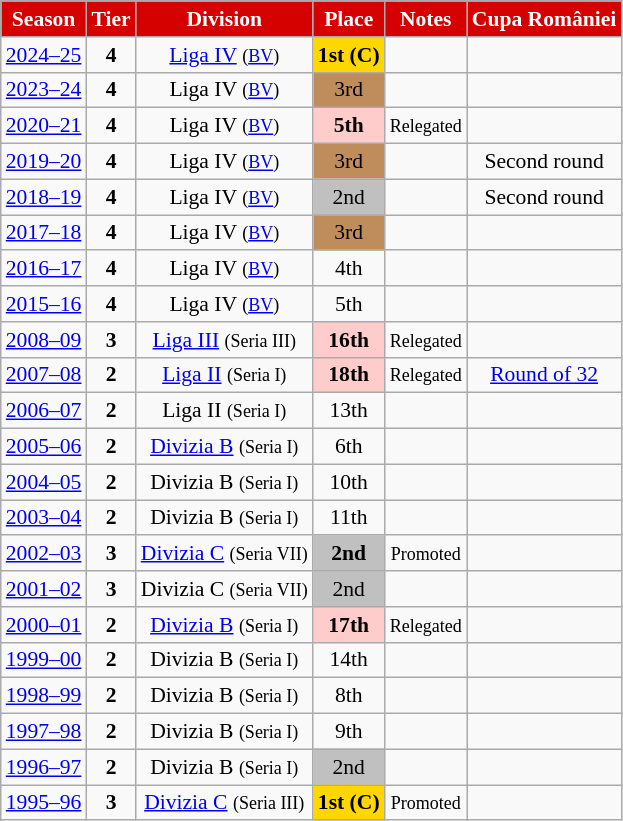<table class="wikitable" style="text-align:center; font-size:90%">
<tr>
<th style="background:#d50000; color:white; text-align:center;">Season</th>
<th style="background:#d50000; color:white; text-align:center;">Tier</th>
<th style="background:#d50000; color:white; text-align:center;">Division</th>
<th style="background:#d50000; color:white; text-align:center;">Place</th>
<th style="background:#d50000; color:white; text-align:center;">Notes</th>
<th style="background:#d50000; color:white; text-align:center;">Cupa României</th>
</tr>
<tr>
<td><a href='#'>2024–25</a></td>
<td><strong>4</strong></td>
<td><a href='#'>Liga IV</a> <small>(<a href='#'>BV</a>)</small></td>
<td align=center bgcolor=gold><strong>1st (C)</strong></td>
<td></td>
<td></td>
</tr>
<tr>
<td><a href='#'>2023–24</a></td>
<td><strong>4</strong></td>
<td>Liga IV <small>(<a href='#'>BV</a>)</small></td>
<td align=center bgcolor=#BF8D5B>3rd</td>
<td></td>
<td></td>
</tr>
<tr>
<td><a href='#'>2020–21</a></td>
<td><strong>4</strong></td>
<td>Liga IV <small>(<a href='#'>BV</a>)</small></td>
<td align=center bgcolor=FFCCCC><strong>5th</strong></td>
<td><small>Relegated</small></td>
<td></td>
</tr>
<tr>
<td><a href='#'>2019–20</a></td>
<td><strong>4</strong></td>
<td>Liga IV <small>(<a href='#'>BV</a>)</small></td>
<td align=center bgcolor=#BF8D5B>3rd</td>
<td></td>
<td>Second round</td>
</tr>
<tr>
<td><a href='#'>2018–19</a></td>
<td><strong>4</strong></td>
<td>Liga IV <small>(<a href='#'>BV</a>)</small></td>
<td align=center bgcolor=silver>2nd</td>
<td></td>
<td>Second round</td>
</tr>
<tr>
<td><a href='#'>2017–18</a></td>
<td><strong>4</strong></td>
<td>Liga IV <small>(<a href='#'>BV</a>)</small></td>
<td align=center bgcolor=#BF8D5B>3rd</td>
<td></td>
<td></td>
</tr>
<tr>
<td><a href='#'>2016–17</a></td>
<td><strong>4</strong></td>
<td>Liga IV <small>(<a href='#'>BV</a>)</small></td>
<td>4th</td>
<td></td>
<td></td>
</tr>
<tr>
<td><a href='#'>2015–16</a></td>
<td><strong>4</strong></td>
<td>Liga IV <small>(<a href='#'>BV</a>)</small></td>
<td>5th</td>
<td></td>
<td></td>
</tr>
<tr>
<td><a href='#'>2008–09</a></td>
<td><strong>3</strong></td>
<td><a href='#'>Liga III</a> <small>(Seria III)</small></td>
<td align=center bgcolor=FFCCCC><strong>16th</strong></td>
<td><small>Relegated</small></td>
<td></td>
</tr>
<tr>
<td><a href='#'>2007–08</a></td>
<td><strong>2</strong></td>
<td><a href='#'>Liga II</a> <small>(Seria I)</small></td>
<td align=center bgcolor=FFCCCC><strong>18th</strong></td>
<td><small>Relegated</small></td>
<td><a href='#'>Round of 32</a></td>
</tr>
<tr>
<td><a href='#'>2006–07</a></td>
<td><strong>2</strong></td>
<td>Liga II <small>(Seria I)</small></td>
<td>13th</td>
<td></td>
<td></td>
</tr>
<tr>
<td><a href='#'>2005–06</a></td>
<td><strong>2</strong></td>
<td><a href='#'>Divizia B</a> <small>(Seria I)</small></td>
<td>6th</td>
<td></td>
<td></td>
</tr>
<tr>
<td><a href='#'>2004–05</a></td>
<td><strong>2</strong></td>
<td>Divizia B <small>(Seria I)</small></td>
<td>10th</td>
<td></td>
<td></td>
</tr>
<tr>
<td><a href='#'>2003–04</a></td>
<td><strong>2</strong></td>
<td>Divizia B <small>(Seria I)</small></td>
<td>11th</td>
<td></td>
<td></td>
</tr>
<tr>
<td><a href='#'>2002–03</a></td>
<td><strong>3</strong></td>
<td><a href='#'>Divizia C</a> <small>(Seria VII)</small></td>
<td align=center bgcolor=silver><strong>2nd</strong></td>
<td><small>Promoted</small></td>
<td></td>
</tr>
<tr>
<td><a href='#'>2001–02</a></td>
<td><strong>3</strong></td>
<td>Divizia C <small>(Seria VII)</small></td>
<td align=center bgcolor=silver>2nd</td>
<td></td>
<td></td>
</tr>
<tr>
<td><a href='#'>2000–01</a></td>
<td><strong>2</strong></td>
<td><a href='#'>Divizia B</a> <small>(Seria I)</small></td>
<td align=center bgcolor=FFCCCC><strong>17th</strong></td>
<td><small>Relegated</small></td>
<td></td>
</tr>
<tr>
<td><a href='#'>1999–00</a></td>
<td><strong>2</strong></td>
<td>Divizia B <small>(Seria I)</small></td>
<td>14th</td>
<td></td>
<td></td>
</tr>
<tr>
<td><a href='#'>1998–99</a></td>
<td><strong>2</strong></td>
<td>Divizia B <small>(Seria I)</small></td>
<td>8th</td>
<td></td>
<td></td>
</tr>
<tr>
<td><a href='#'>1997–98</a></td>
<td><strong>2</strong></td>
<td>Divizia B <small>(Seria I)</small></td>
<td>9th</td>
<td></td>
<td></td>
</tr>
<tr>
<td><a href='#'>1996–97</a></td>
<td><strong>2</strong></td>
<td>Divizia B <small>(Seria I)</small></td>
<td align=center bgcolor=silver>2nd</td>
<td></td>
<td></td>
</tr>
<tr>
<td><a href='#'>1995–96</a></td>
<td><strong>3</strong></td>
<td><a href='#'>Divizia C</a> <small>(Seria III)</small></td>
<td align=center bgcolor=gold><strong>1st (C)</strong></td>
<td><small>Promoted</small></td>
<td></td>
</tr>
</table>
